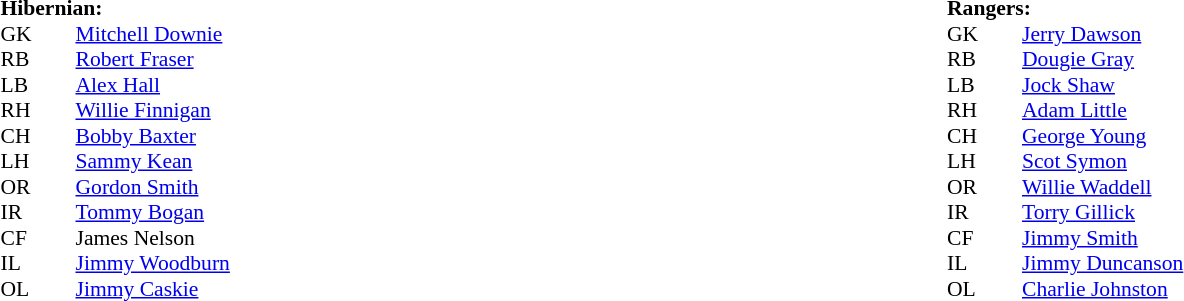<table width="100%">
<tr>
<td valign="top" width="50%"><br><table style="font-size: 90%" cellspacing="0" cellpadding="0">
<tr>
<td colspan="4"><strong>Hibernian:</strong></td>
</tr>
<tr>
<th width="25"></th>
<th width="25"></th>
</tr>
<tr>
<td>GK</td>
<td></td>
<td><a href='#'>Mitchell Downie</a></td>
</tr>
<tr>
<td>RB</td>
<td></td>
<td><a href='#'>Robert Fraser</a></td>
</tr>
<tr>
<td>LB</td>
<td></td>
<td><a href='#'>Alex Hall</a></td>
</tr>
<tr>
<td>RH</td>
<td></td>
<td><a href='#'>Willie Finnigan</a></td>
</tr>
<tr>
<td>CH</td>
<td></td>
<td><a href='#'>Bobby Baxter</a></td>
</tr>
<tr>
<td>LH</td>
<td></td>
<td><a href='#'>Sammy Kean</a></td>
</tr>
<tr>
<td>OR</td>
<td></td>
<td><a href='#'>Gordon Smith</a></td>
</tr>
<tr>
<td>IR</td>
<td></td>
<td><a href='#'>Tommy Bogan</a></td>
</tr>
<tr>
<td>CF</td>
<td></td>
<td>James Nelson</td>
</tr>
<tr>
<td>IL</td>
<td></td>
<td><a href='#'>Jimmy Woodburn</a></td>
</tr>
<tr>
<td>OL</td>
<td></td>
<td><a href='#'>Jimmy Caskie</a></td>
</tr>
</table>
</td>
<td valign="top" width="50%"><br><table style="font-size: 90%" cellspacing="0" cellpadding="0">
<tr>
<td colspan="4"><strong>Rangers:</strong></td>
</tr>
<tr>
<th width="25"></th>
<th width="25"></th>
</tr>
<tr>
<td>GK</td>
<td></td>
<td><a href='#'>Jerry Dawson</a> </td>
</tr>
<tr>
<td>RB</td>
<td></td>
<td><a href='#'>Dougie Gray</a></td>
</tr>
<tr>
<td>LB</td>
<td></td>
<td><a href='#'>Jock Shaw</a></td>
</tr>
<tr>
<td>RH</td>
<td></td>
<td><a href='#'>Adam Little</a></td>
</tr>
<tr>
<td>CH</td>
<td></td>
<td><a href='#'>George Young</a></td>
</tr>
<tr>
<td>LH</td>
<td></td>
<td><a href='#'>Scot Symon</a></td>
</tr>
<tr>
<td>OR</td>
<td></td>
<td><a href='#'>Willie Waddell</a></td>
</tr>
<tr>
<td>IR</td>
<td></td>
<td><a href='#'>Torry Gillick</a></td>
</tr>
<tr>
<td>CF</td>
<td></td>
<td><a href='#'>Jimmy Smith</a></td>
</tr>
<tr>
<td>IL</td>
<td></td>
<td><a href='#'>Jimmy Duncanson</a></td>
</tr>
<tr>
<td>OL</td>
<td></td>
<td><a href='#'>Charlie Johnston</a></td>
</tr>
</table>
</td>
</tr>
</table>
